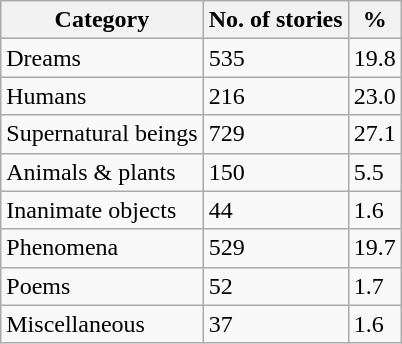<table class="wikitable">
<tr>
<th>Category</th>
<th>No. of stories</th>
<th>%</th>
</tr>
<tr>
<td>Dreams</td>
<td>535</td>
<td>19.8</td>
</tr>
<tr>
<td>Humans</td>
<td>216</td>
<td>23.0</td>
</tr>
<tr>
<td>Supernatural beings</td>
<td>729</td>
<td>27.1</td>
</tr>
<tr>
<td>Animals & plants</td>
<td>150</td>
<td>5.5</td>
</tr>
<tr>
<td>Inanimate objects</td>
<td>44</td>
<td>1.6</td>
</tr>
<tr>
<td>Phenomena</td>
<td>529</td>
<td>19.7</td>
</tr>
<tr>
<td>Poems</td>
<td>52</td>
<td>1.7</td>
</tr>
<tr>
<td>Miscellaneous</td>
<td>37</td>
<td>1.6</td>
</tr>
</table>
